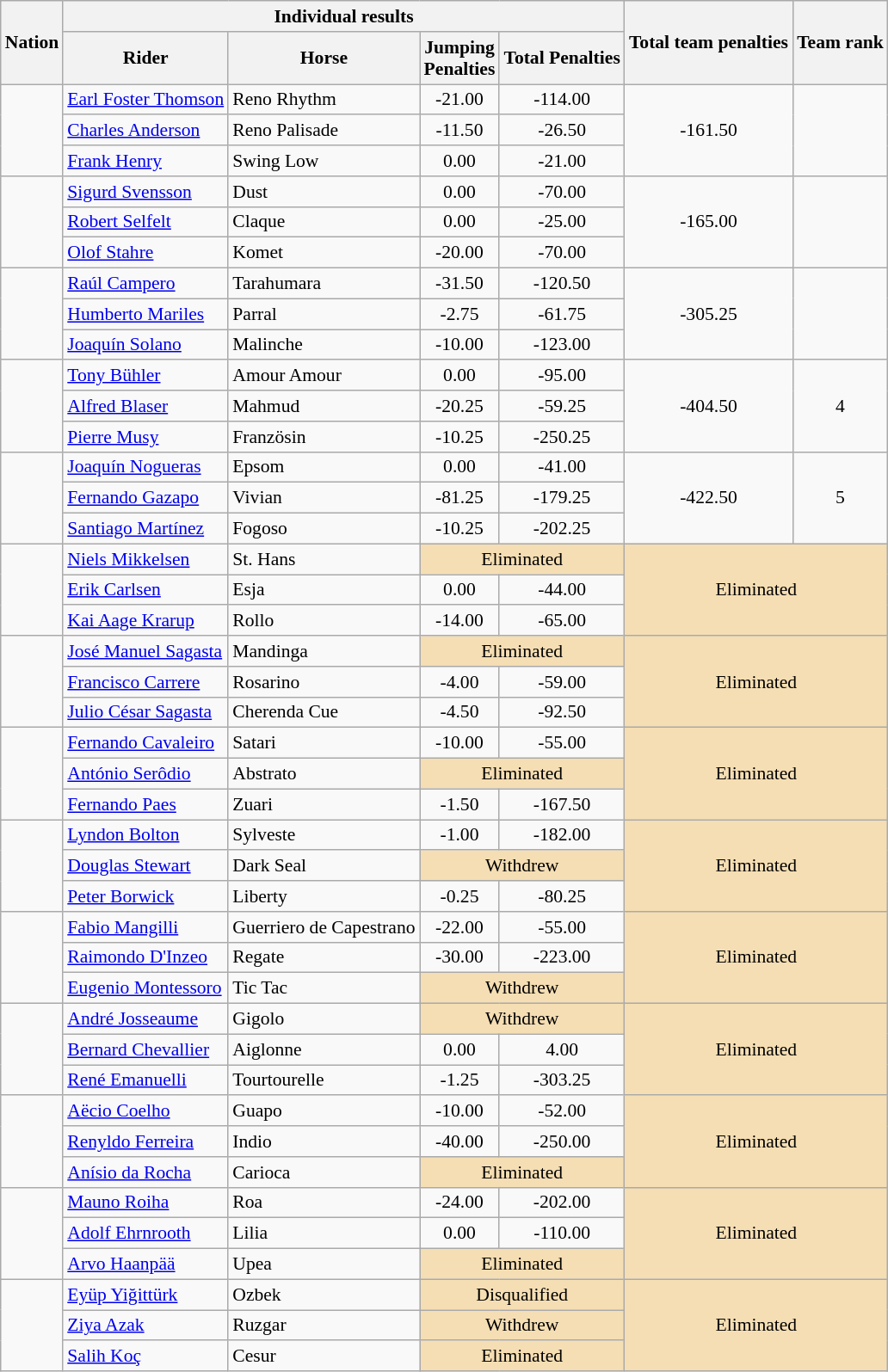<table class=wikitable style="font-size:90%">
<tr>
<th rowspan="2">Nation</th>
<th colspan="4">Individual results</th>
<th rowspan="2">Total team penalties</th>
<th rowspan="2">Team rank</th>
</tr>
<tr>
<th>Rider</th>
<th>Horse</th>
<th>Jumping<br>Penalties</th>
<th>Total Penalties</th>
</tr>
<tr>
<td rowspan="3"></td>
<td><a href='#'>Earl Foster Thomson</a></td>
<td>Reno Rhythm</td>
<td align=center>-21.00</td>
<td align=center>-114.00</td>
<td align=center rowspan="3">-161.50</td>
<td align=center rowspan="3"></td>
</tr>
<tr>
<td><a href='#'>Charles Anderson</a></td>
<td>Reno Palisade</td>
<td align=center>-11.50</td>
<td align=center>-26.50</td>
</tr>
<tr>
<td><a href='#'>Frank Henry</a></td>
<td>Swing Low</td>
<td align=center>0.00</td>
<td align=center>-21.00</td>
</tr>
<tr>
<td rowspan="3"></td>
<td><a href='#'>Sigurd Svensson</a></td>
<td>Dust</td>
<td align=center>0.00</td>
<td align=center>-70.00</td>
<td align=center rowspan="3">-165.00</td>
<td align=center rowspan="3"></td>
</tr>
<tr>
<td><a href='#'>Robert Selfelt</a></td>
<td>Claque</td>
<td align=center>0.00</td>
<td align=center>-25.00</td>
</tr>
<tr>
<td><a href='#'>Olof Stahre</a></td>
<td>Komet</td>
<td align=center>-20.00</td>
<td align=center>-70.00</td>
</tr>
<tr>
<td rowspan="3"></td>
<td><a href='#'>Raúl Campero</a></td>
<td>Tarahumara</td>
<td align=center>-31.50</td>
<td align=center>-120.50</td>
<td align=center rowspan="3">-305.25</td>
<td align=center rowspan="3"></td>
</tr>
<tr>
<td><a href='#'>Humberto Mariles</a></td>
<td>Parral</td>
<td align=center>-2.75</td>
<td align=center>-61.75</td>
</tr>
<tr>
<td><a href='#'>Joaquín Solano</a></td>
<td>Malinche</td>
<td align=center>-10.00</td>
<td align=center>-123.00</td>
</tr>
<tr>
<td rowspan="3"></td>
<td><a href='#'>Tony Bühler</a></td>
<td>Amour Amour</td>
<td align=center>0.00</td>
<td align=center>-95.00</td>
<td align=center rowspan="3">-404.50</td>
<td align=center rowspan="3">4</td>
</tr>
<tr>
<td><a href='#'>Alfred Blaser</a></td>
<td>Mahmud</td>
<td align=center>-20.25</td>
<td align=center>-59.25</td>
</tr>
<tr>
<td><a href='#'>Pierre Musy</a></td>
<td>Französin</td>
<td align=center>-10.25</td>
<td align=center>-250.25</td>
</tr>
<tr>
<td rowspan="3"></td>
<td><a href='#'>Joaquín Nogueras</a></td>
<td>Epsom</td>
<td align=center>0.00</td>
<td align=center>-41.00</td>
<td align=center rowspan="3">-422.50</td>
<td align=center rowspan="3">5</td>
</tr>
<tr>
<td><a href='#'>Fernando Gazapo</a></td>
<td>Vivian</td>
<td align=center>-81.25</td>
<td align=center>-179.25</td>
</tr>
<tr>
<td><a href='#'>Santiago Martínez</a></td>
<td>Fogoso</td>
<td align=center>-10.25</td>
<td align=center>-202.25</td>
</tr>
<tr>
<td rowspan="3"></td>
<td><a href='#'>Niels Mikkelsen</a></td>
<td>St. Hans</td>
<td align=center bgcolor="wheat" colspan=2>Eliminated</td>
<td align=center rowspan="3" bgcolor="wheat" colspan=2>Eliminated</td>
</tr>
<tr>
<td><a href='#'>Erik Carlsen</a></td>
<td>Esja</td>
<td align=center>0.00</td>
<td align=center>-44.00</td>
</tr>
<tr>
<td><a href='#'>Kai Aage Krarup</a></td>
<td>Rollo</td>
<td align=center>-14.00</td>
<td align=center>-65.00</td>
</tr>
<tr>
<td rowspan="3"></td>
<td><a href='#'>José Manuel Sagasta</a></td>
<td>Mandinga</td>
<td align=center bgcolor="wheat" colspan=2>Eliminated</td>
<td align=center rowspan="3" bgcolor="wheat" colspan=2>Eliminated</td>
</tr>
<tr>
<td><a href='#'>Francisco Carrere</a></td>
<td>Rosarino</td>
<td align=center>-4.00</td>
<td align=center>-59.00</td>
</tr>
<tr>
<td><a href='#'>Julio César Sagasta</a></td>
<td>Cherenda Cue</td>
<td align=center>-4.50</td>
<td align=center>-92.50</td>
</tr>
<tr>
<td rowspan="3"></td>
<td><a href='#'>Fernando Cavaleiro</a></td>
<td>Satari</td>
<td align=center>-10.00</td>
<td align=center>-55.00</td>
<td align=center rowspan="3" bgcolor="wheat" colspan=2>Eliminated</td>
</tr>
<tr>
<td><a href='#'>António Serôdio</a></td>
<td>Abstrato</td>
<td align=center bgcolor="wheat" colspan=2>Eliminated</td>
</tr>
<tr>
<td><a href='#'>Fernando Paes</a></td>
<td>Zuari</td>
<td align=center>-1.50</td>
<td align=center>-167.50</td>
</tr>
<tr>
<td rowspan="3"></td>
<td><a href='#'>Lyndon Bolton</a></td>
<td>Sylveste</td>
<td align=center>-1.00</td>
<td align=center>-182.00</td>
<td align=center rowspan="3" bgcolor="wheat" colspan=2>Eliminated</td>
</tr>
<tr>
<td><a href='#'>Douglas Stewart</a></td>
<td>Dark Seal</td>
<td align=center colspan="2" bgcolor="wheat">Withdrew</td>
</tr>
<tr>
<td><a href='#'>Peter Borwick</a></td>
<td>Liberty</td>
<td align=center>-0.25</td>
<td align=center>-80.25</td>
</tr>
<tr>
<td rowspan="3"></td>
<td><a href='#'>Fabio Mangilli</a></td>
<td>Guerriero de Capestrano</td>
<td align=center>-22.00</td>
<td align=center>-55.00</td>
<td align=center rowspan="3" bgcolor="wheat" colspan=2>Eliminated</td>
</tr>
<tr>
<td><a href='#'>Raimondo D'Inzeo</a></td>
<td>Regate</td>
<td align=center>-30.00</td>
<td align=center>-223.00</td>
</tr>
<tr>
<td><a href='#'>Eugenio Montessoro</a></td>
<td>Tic Tac</td>
<td align=center colspan="2" bgcolor="wheat">Withdrew</td>
</tr>
<tr>
<td rowspan="3"></td>
<td><a href='#'>André Josseaume</a></td>
<td>Gigolo</td>
<td align=center colspan="2" bgcolor="wheat">Withdrew</td>
<td align=center rowspan="3" bgcolor="wheat" colspan=2>Eliminated</td>
</tr>
<tr>
<td><a href='#'>Bernard Chevallier</a></td>
<td>Aiglonne</td>
<td align=center>0.00</td>
<td align=center>4.00</td>
</tr>
<tr>
<td><a href='#'>René Emanuelli</a></td>
<td>Tourtourelle</td>
<td align=center>-1.25</td>
<td align=center>-303.25</td>
</tr>
<tr>
<td rowspan="3"></td>
<td><a href='#'>Aëcio Coelho</a></td>
<td>Guapo</td>
<td align=center>-10.00</td>
<td align=center>-52.00</td>
<td align=center rowspan="3" bgcolor="wheat" colspan=2>Eliminated</td>
</tr>
<tr>
<td><a href='#'>Renyldo Ferreira</a></td>
<td>Indio</td>
<td align=center>-40.00</td>
<td align=center>-250.00</td>
</tr>
<tr>
<td><a href='#'>Anísio da Rocha</a></td>
<td>Carioca</td>
<td align=center colspan="2" bgcolor="wheat">Eliminated</td>
</tr>
<tr>
<td rowspan="3"></td>
<td><a href='#'>Mauno Roiha</a></td>
<td>Roa</td>
<td align=center>-24.00</td>
<td align=center>-202.00</td>
<td align=center rowspan="3" bgcolor="wheat" colspan=2>Eliminated</td>
</tr>
<tr>
<td><a href='#'>Adolf Ehrnrooth</a></td>
<td>Lilia</td>
<td align=center>0.00</td>
<td align=center>-110.00</td>
</tr>
<tr>
<td><a href='#'>Arvo Haanpää</a></td>
<td>Upea</td>
<td align=center colspan="2" bgcolor="wheat">Eliminated</td>
</tr>
<tr>
<td rowspan="3"></td>
<td><a href='#'>Eyüp Yiğittürk</a></td>
<td>Ozbek</td>
<td align=center colspan=2 bgcolor="wheat">Disqualified</td>
<td align=center rowspan="3" bgcolor="wheat" colspan=2>Eliminated</td>
</tr>
<tr>
<td><a href='#'>Ziya Azak</a></td>
<td>Ruzgar</td>
<td align=center colspan=2 bgcolor="wheat">Withdrew</td>
</tr>
<tr>
<td><a href='#'>Salih Koç</a></td>
<td>Cesur</td>
<td align=center colspan=2 bgcolor="wheat">Eliminated</td>
</tr>
</table>
